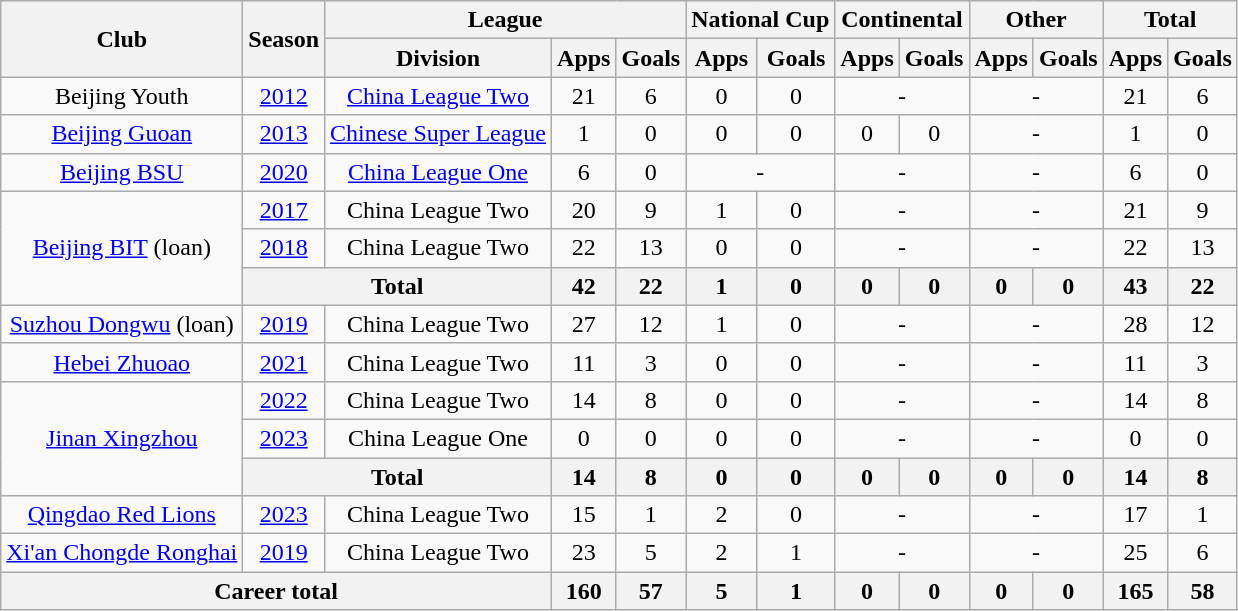<table class="wikitable" style="text-align: center">
<tr>
<th rowspan="2">Club</th>
<th rowspan="2">Season</th>
<th colspan="3">League</th>
<th colspan="2">National Cup</th>
<th colspan="2">Continental</th>
<th colspan="2">Other</th>
<th colspan="2">Total</th>
</tr>
<tr>
<th>Division</th>
<th>Apps</th>
<th>Goals</th>
<th>Apps</th>
<th>Goals</th>
<th>Apps</th>
<th>Goals</th>
<th>Apps</th>
<th>Goals</th>
<th>Apps</th>
<th>Goals</th>
</tr>
<tr>
<td>Beijing Youth</td>
<td><a href='#'>2012</a></td>
<td><a href='#'>China League Two</a></td>
<td>21</td>
<td>6</td>
<td>0</td>
<td>0</td>
<td colspan="2">-</td>
<td colspan="2">-</td>
<td>21</td>
<td>6</td>
</tr>
<tr>
<td><a href='#'>Beijing Guoan</a></td>
<td><a href='#'>2013</a></td>
<td><a href='#'>Chinese Super League</a></td>
<td>1</td>
<td>0</td>
<td>0</td>
<td>0</td>
<td>0</td>
<td>0</td>
<td colspan="2">-</td>
<td>1</td>
<td>0</td>
</tr>
<tr>
<td><a href='#'>Beijing BSU</a></td>
<td><a href='#'>2020</a></td>
<td><a href='#'>China League One</a></td>
<td>6</td>
<td>0</td>
<td colspan="2">-</td>
<td colspan="2">-</td>
<td colspan="2">-</td>
<td>6</td>
<td>0</td>
</tr>
<tr>
<td rowspan=3><a href='#'>Beijing BIT</a> (loan)</td>
<td><a href='#'>2017</a></td>
<td>China League Two</td>
<td>20</td>
<td>9</td>
<td>1</td>
<td>0</td>
<td colspan="2">-</td>
<td colspan="2">-</td>
<td>21</td>
<td>9</td>
</tr>
<tr>
<td><a href='#'>2018</a></td>
<td>China League Two</td>
<td>22</td>
<td>13</td>
<td>0</td>
<td>0</td>
<td colspan="2">-</td>
<td colspan="2">-</td>
<td>22</td>
<td>13</td>
</tr>
<tr>
<th colspan="2"><strong>Total</strong></th>
<th>42</th>
<th>22</th>
<th>1</th>
<th>0</th>
<th>0</th>
<th>0</th>
<th>0</th>
<th>0</th>
<th>43</th>
<th>22</th>
</tr>
<tr>
<td><a href='#'>Suzhou Dongwu</a> (loan)</td>
<td><a href='#'>2019</a></td>
<td>China League Two</td>
<td>27</td>
<td>12</td>
<td>1</td>
<td>0</td>
<td colspan="2">-</td>
<td colspan="2">-</td>
<td>28</td>
<td>12</td>
</tr>
<tr>
<td><a href='#'>Hebei Zhuoao</a></td>
<td><a href='#'>2021</a></td>
<td>China League Two</td>
<td>11</td>
<td>3</td>
<td>0</td>
<td>0</td>
<td colspan="2">-</td>
<td colspan="2">-</td>
<td>11</td>
<td>3</td>
</tr>
<tr>
<td rowspan=3><a href='#'>Jinan Xingzhou</a></td>
<td><a href='#'>2022</a></td>
<td>China League Two</td>
<td>14</td>
<td>8</td>
<td>0</td>
<td>0</td>
<td colspan="2">-</td>
<td colspan="2">-</td>
<td>14</td>
<td>8</td>
</tr>
<tr>
<td><a href='#'>2023</a></td>
<td>China League One</td>
<td>0</td>
<td>0</td>
<td>0</td>
<td>0</td>
<td colspan="2">-</td>
<td colspan="2">-</td>
<td>0</td>
<td>0</td>
</tr>
<tr>
<th colspan="2"><strong>Total</strong></th>
<th>14</th>
<th>8</th>
<th>0</th>
<th>0</th>
<th>0</th>
<th>0</th>
<th>0</th>
<th>0</th>
<th>14</th>
<th>8</th>
</tr>
<tr>
<td><a href='#'>Qingdao Red Lions</a></td>
<td><a href='#'>2023</a></td>
<td>China League Two</td>
<td>15</td>
<td>1</td>
<td>2</td>
<td>0</td>
<td colspan="2">-</td>
<td colspan="2">-</td>
<td>17</td>
<td>1</td>
</tr>
<tr>
<td><a href='#'>Xi'an Chongde Ronghai</a></td>
<td><a href='#'>2019</a></td>
<td>China League Two</td>
<td>23</td>
<td>5</td>
<td>2</td>
<td>1</td>
<td colspan="2">-</td>
<td colspan="2">-</td>
<td>25</td>
<td>6</td>
</tr>
<tr>
<th colspan=3>Career total</th>
<th>160</th>
<th>57</th>
<th>5</th>
<th>1</th>
<th>0</th>
<th>0</th>
<th>0</th>
<th>0</th>
<th>165</th>
<th>58</th>
</tr>
</table>
